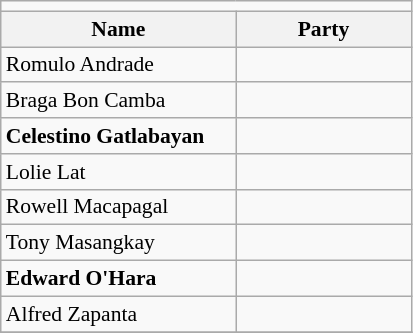<table class=wikitable style="font-size:90%">
<tr>
<td colspan=4 bgcolor=></td>
</tr>
<tr>
<th width=150px>Name</th>
<th colspan=2 width=110px>Party</th>
</tr>
<tr>
<td>Romulo Andrade</td>
<td></td>
</tr>
<tr>
<td>Braga Bon Camba</td>
<td></td>
</tr>
<tr>
<td><strong>Celestino Gatlabayan</strong></td>
<td></td>
</tr>
<tr>
<td>Lolie Lat</td>
<td></td>
</tr>
<tr>
<td>Rowell Macapagal</td>
<td></td>
</tr>
<tr>
<td>Tony Masangkay</td>
<td></td>
</tr>
<tr>
<td><strong>Edward O'Hara</strong></td>
<td></td>
</tr>
<tr>
<td>Alfred Zapanta</td>
<td></td>
</tr>
<tr>
</tr>
</table>
